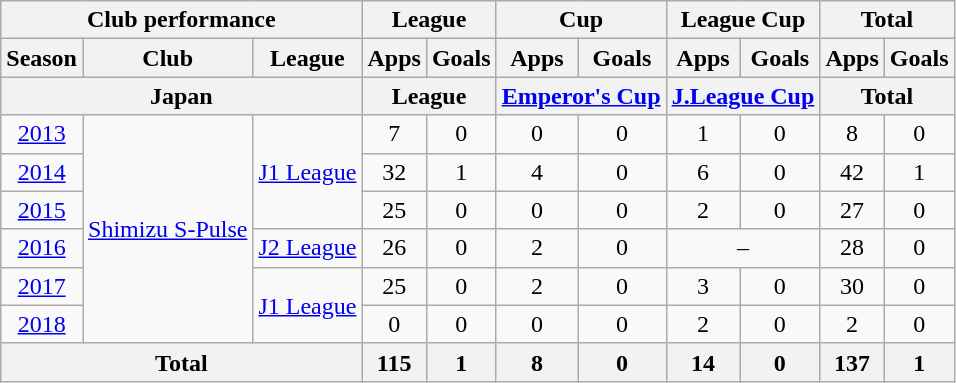<table class="wikitable" style="text-align:center;">
<tr>
<th colspan=3>Club performance</th>
<th colspan=2>League</th>
<th colspan=2>Cup</th>
<th colspan=2>League Cup</th>
<th colspan=2>Total</th>
</tr>
<tr>
<th>Season</th>
<th>Club</th>
<th>League</th>
<th>Apps</th>
<th>Goals</th>
<th>Apps</th>
<th>Goals</th>
<th>Apps</th>
<th>Goals</th>
<th>Apps</th>
<th>Goals</th>
</tr>
<tr>
<th colspan=3>Japan</th>
<th colspan=2>League</th>
<th colspan=2><a href='#'>Emperor's Cup</a></th>
<th colspan=2><a href='#'>J.League Cup</a></th>
<th colspan=2>Total</th>
</tr>
<tr>
<td><a href='#'>2013</a></td>
<td rowspan="6"><a href='#'>Shimizu S-Pulse</a></td>
<td rowspan="3"><a href='#'>J1 League</a></td>
<td>7</td>
<td>0</td>
<td>0</td>
<td>0</td>
<td>1</td>
<td>0</td>
<td>8</td>
<td>0</td>
</tr>
<tr>
<td><a href='#'>2014</a></td>
<td>32</td>
<td>1</td>
<td>4</td>
<td>0</td>
<td>6</td>
<td>0</td>
<td>42</td>
<td>1</td>
</tr>
<tr>
<td><a href='#'>2015</a></td>
<td>25</td>
<td>0</td>
<td>0</td>
<td>0</td>
<td>2</td>
<td>0</td>
<td>27</td>
<td>0</td>
</tr>
<tr>
<td><a href='#'>2016</a></td>
<td><a href='#'>J2 League</a></td>
<td>26</td>
<td>0</td>
<td>2</td>
<td>0</td>
<td colspan="2">–</td>
<td>28</td>
<td>0</td>
</tr>
<tr>
<td><a href='#'>2017</a></td>
<td rowspan="2"><a href='#'>J1 League</a></td>
<td>25</td>
<td>0</td>
<td>2</td>
<td>0</td>
<td>3</td>
<td>0</td>
<td>30</td>
<td>0</td>
</tr>
<tr>
<td><a href='#'>2018</a></td>
<td>0</td>
<td>0</td>
<td>0</td>
<td>0</td>
<td>2</td>
<td>0</td>
<td>2</td>
<td>0</td>
</tr>
<tr>
<th colspan=3>Total</th>
<th>115</th>
<th>1</th>
<th>8</th>
<th>0</th>
<th>14</th>
<th>0</th>
<th>137</th>
<th>1</th>
</tr>
</table>
